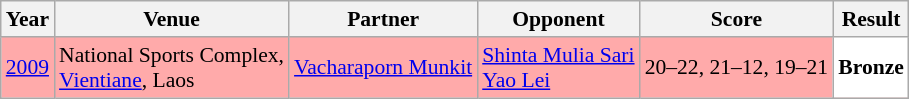<table class="sortable wikitable" style="font-size: 90%;">
<tr>
<th>Year</th>
<th>Venue</th>
<th>Partner</th>
<th>Opponent</th>
<th>Score</th>
<th>Result</th>
</tr>
<tr style="background:#FFAAAA">
<td align="center"><a href='#'>2009</a></td>
<td align="left">National Sports Complex,<br><a href='#'>Vientiane</a>, Laos</td>
<td align="left"> <a href='#'>Vacharaporn Munkit</a></td>
<td align="left"> <a href='#'>Shinta Mulia Sari</a><br> <a href='#'>Yao Lei</a></td>
<td align="left">20–22, 21–12, 19–21</td>
<td style="text-align:left; background:white"> <strong>Bronze</strong></td>
</tr>
</table>
